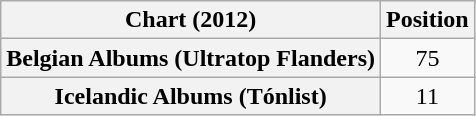<table class="wikitable plainrowheaders" style="text-align:center">
<tr>
<th scope="col">Chart (2012)</th>
<th scope="col">Position</th>
</tr>
<tr>
<th scope="row">Belgian Albums (Ultratop Flanders)</th>
<td>75</td>
</tr>
<tr>
<th scope="row">Icelandic Albums (Tónlist)</th>
<td>11</td>
</tr>
</table>
